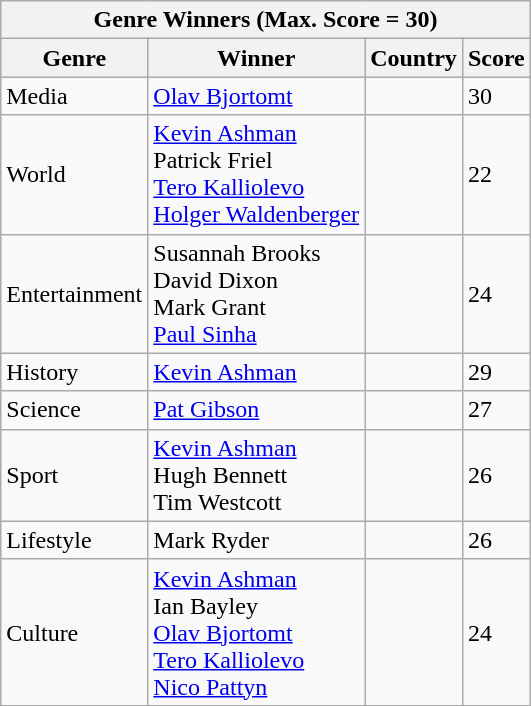<table class="wikitable">
<tr>
<th colspan="4">Genre Winners (Max. Score = 30)</th>
</tr>
<tr>
<th>Genre</th>
<th>Winner</th>
<th>Country</th>
<th>Score</th>
</tr>
<tr>
<td>Media</td>
<td><a href='#'>Olav Bjortomt</a></td>
<td></td>
<td>30</td>
</tr>
<tr>
<td>World</td>
<td><a href='#'>Kevin Ashman</a><br>Patrick Friel<br><a href='#'>Tero Kalliolevo</a><br><a href='#'>Holger Waldenberger</a></td>
<td><br><br><br></td>
<td>22</td>
</tr>
<tr>
<td>Entertainment</td>
<td>Susannah Brooks<br>David Dixon<br>Mark Grant<br><a href='#'>Paul Sinha</a></td>
<td><br><br><br></td>
<td>24</td>
</tr>
<tr>
<td>History</td>
<td><a href='#'>Kevin Ashman</a></td>
<td></td>
<td>29</td>
</tr>
<tr>
<td>Science</td>
<td><a href='#'>Pat Gibson</a></td>
<td></td>
<td>27</td>
</tr>
<tr>
<td>Sport</td>
<td><a href='#'>Kevin Ashman</a><br>Hugh Bennett<br>Tim Westcott</td>
<td><br><br></td>
<td>26</td>
</tr>
<tr>
<td>Lifestyle</td>
<td>Mark Ryder</td>
<td></td>
<td>26</td>
</tr>
<tr>
<td>Culture</td>
<td><a href='#'>Kevin Ashman</a><br>Ian Bayley<br><a href='#'>Olav Bjortomt</a><br><a href='#'>Tero Kalliolevo</a><br><a href='#'>Nico Pattyn</a></td>
<td><br><br><br><br></td>
<td>24</td>
</tr>
<tr>
</tr>
</table>
